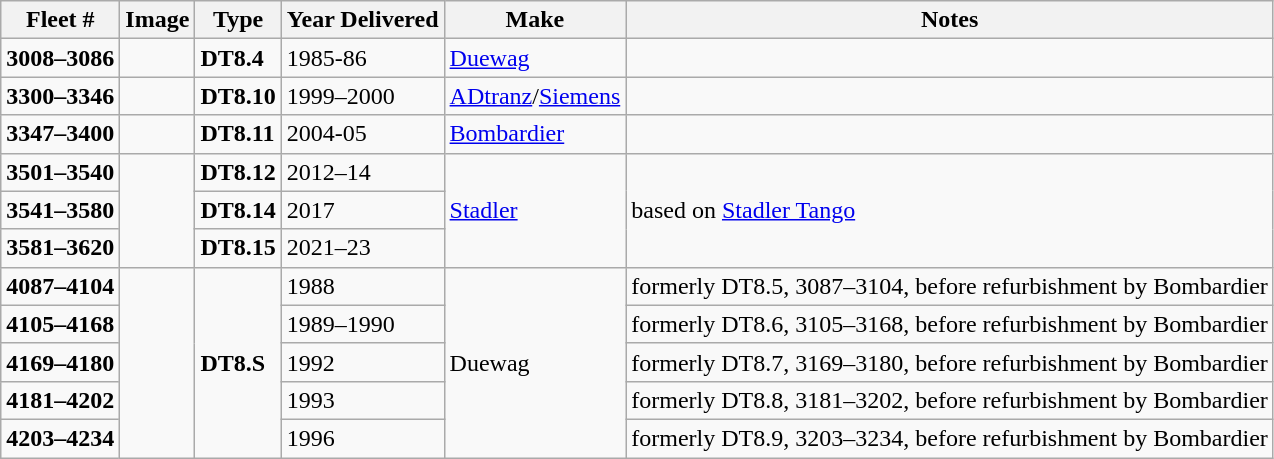<table class="wikitable sortable">
<tr>
<th>Fleet #</th>
<th>Image</th>
<th><strong>Type</strong></th>
<th>Year Delivered</th>
<th>Make</th>
<th>Notes</th>
</tr>
<tr>
<td><strong>3008–3086</strong></td>
<td></td>
<td><strong>DT8.4</strong></td>
<td>1985-86</td>
<td><a href='#'>Duewag</a></td>
<td></td>
</tr>
<tr>
<td><strong>3300–3346</strong></td>
<td></td>
<td><strong>DT8.10</strong></td>
<td>1999–2000</td>
<td><a href='#'>ADtranz</a>/<a href='#'>Siemens</a></td>
<td></td>
</tr>
<tr>
<td><strong>3347–3400</strong></td>
<td></td>
<td><strong>DT8.11</strong></td>
<td>2004-05</td>
<td><a href='#'>Bombardier</a></td>
<td></td>
</tr>
<tr>
<td><strong>3501–3540</strong></td>
<td rowspan="3"></td>
<td><strong>DT8.12</strong></td>
<td>2012–14</td>
<td rowspan="3"><a href='#'>Stadler</a></td>
<td rowspan="3">based on <a href='#'>Stadler Tango</a></td>
</tr>
<tr>
<td><strong>3541–3580</strong></td>
<td><strong>DT8.14</strong></td>
<td>2017</td>
</tr>
<tr>
<td><strong>3581–3620</strong></td>
<td><strong>DT8.15</strong></td>
<td>2021–23</td>
</tr>
<tr>
<td><strong>4087–4104</strong></td>
<td rowspan="5"></td>
<td rowspan="5"><strong>DT8.S</strong></td>
<td>1988</td>
<td rowspan="5">Duewag</td>
<td>formerly DT8.5, 3087–3104, before refurbishment by Bombardier</td>
</tr>
<tr>
<td><strong>4105–4168</strong></td>
<td>1989–1990</td>
<td>formerly DT8.6, 3105–3168, before refurbishment by Bombardier</td>
</tr>
<tr>
<td><strong>4169–4180</strong></td>
<td>1992</td>
<td>formerly DT8.7, 3169–3180, before refurbishment by Bombardier</td>
</tr>
<tr>
<td><strong>4181–4202</strong></td>
<td>1993</td>
<td>formerly DT8.8, 3181–3202, before refurbishment by Bombardier</td>
</tr>
<tr>
<td><strong>4203–4234</strong></td>
<td>1996</td>
<td>formerly DT8.9, 3203–3234, before refurbishment by Bombardier</td>
</tr>
</table>
